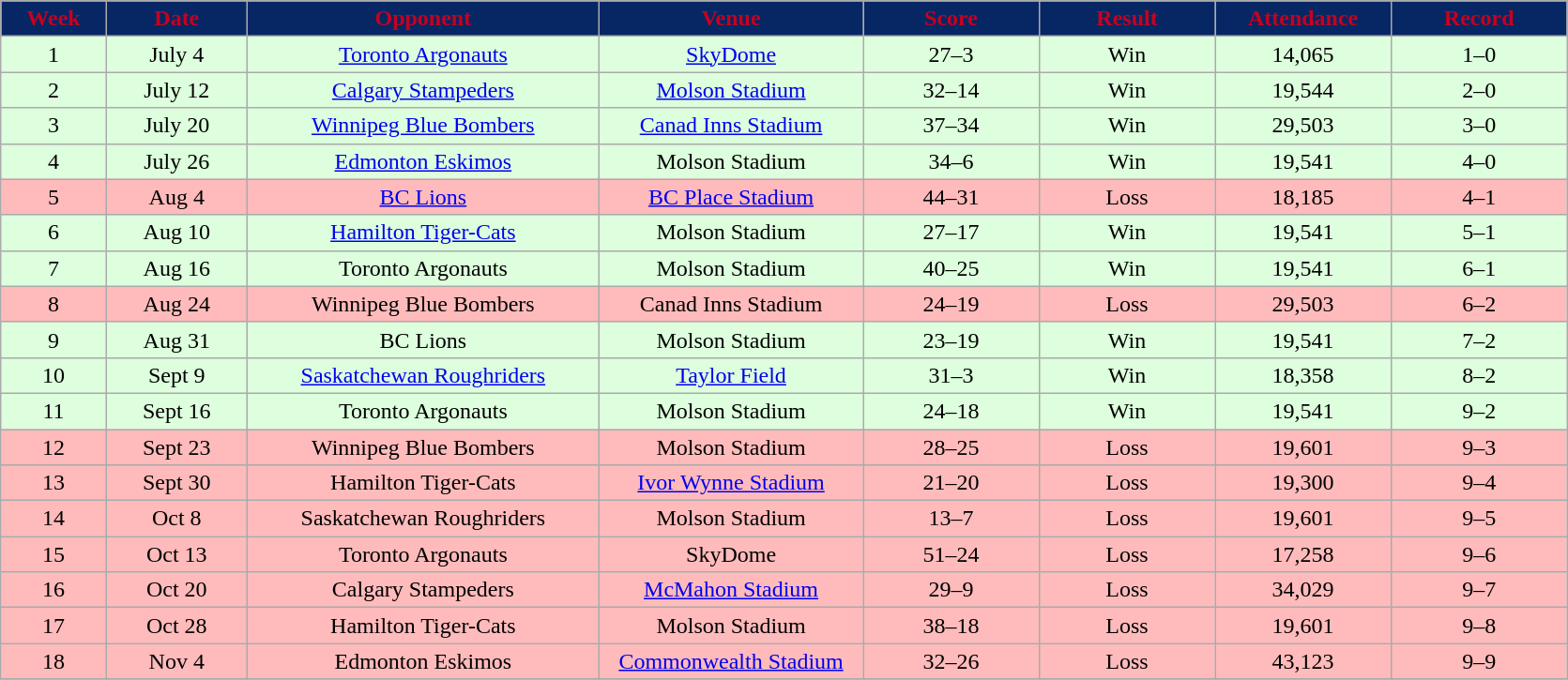<table class="wikitable sortable sortable" style="font-size: 100%; text-align: center;">
<tr>
<th style="background:#072764;color:#c6011f;" width="6%">Week</th>
<th style="background:#072764;color:#c6011f;" width="8%">Date</th>
<th style="background:#072764;color:#c6011f;" width="20%">Opponent</th>
<th style="background:#072764;color:#c6011f;" width="15%">Venue</th>
<th style="background:#072764;color:#c6011f;" width="10%">Score</th>
<th style="background:#072764;color:#c6011f;" width="10%">Result</th>
<th style="background:#072764;color:#c6011f;" width="10%">Attendance</th>
<th style="background:#072764;color:#c6011f;" width="10%">Record</th>
</tr>
<tr bgcolor="ddffdd">
<td>1</td>
<td>July 4</td>
<td><a href='#'>Toronto Argonauts</a></td>
<td><a href='#'>SkyDome</a></td>
<td>27–3</td>
<td>Win</td>
<td>14,065</td>
<td>1–0</td>
</tr>
<tr bgcolor="ddffdd">
<td>2</td>
<td>July 12</td>
<td><a href='#'>Calgary Stampeders</a></td>
<td><a href='#'>Molson Stadium</a></td>
<td>32–14</td>
<td>Win</td>
<td>19,544</td>
<td>2–0</td>
</tr>
<tr bgcolor="ddffdd">
<td>3</td>
<td>July 20</td>
<td><a href='#'>Winnipeg Blue Bombers</a></td>
<td><a href='#'>Canad Inns Stadium</a></td>
<td>37–34</td>
<td>Win</td>
<td>29,503</td>
<td>3–0</td>
</tr>
<tr bgcolor="ddffdd">
<td>4</td>
<td>July 26</td>
<td><a href='#'>Edmonton Eskimos</a></td>
<td>Molson Stadium</td>
<td>34–6</td>
<td>Win</td>
<td>19,541</td>
<td>4–0</td>
</tr>
<tr bgcolor="ffbbbb">
<td>5</td>
<td>Aug 4</td>
<td><a href='#'>BC Lions</a></td>
<td><a href='#'>BC Place Stadium</a></td>
<td>44–31</td>
<td>Loss</td>
<td>18,185</td>
<td>4–1</td>
</tr>
<tr bgcolor="ddffdd">
<td>6</td>
<td>Aug 10</td>
<td><a href='#'>Hamilton Tiger-Cats</a></td>
<td>Molson Stadium</td>
<td>27–17</td>
<td>Win</td>
<td>19,541</td>
<td>5–1</td>
</tr>
<tr bgcolor="ddffdd">
<td>7</td>
<td>Aug 16</td>
<td>Toronto Argonauts</td>
<td>Molson Stadium</td>
<td>40–25</td>
<td>Win</td>
<td>19,541</td>
<td>6–1</td>
</tr>
<tr bgcolor="ffbbbb">
<td>8</td>
<td>Aug 24</td>
<td>Winnipeg Blue Bombers</td>
<td>Canad Inns Stadium</td>
<td>24–19</td>
<td>Loss</td>
<td>29,503</td>
<td>6–2</td>
</tr>
<tr bgcolor="ddffdd">
<td>9</td>
<td>Aug 31</td>
<td>BC Lions</td>
<td>Molson Stadium</td>
<td>23–19</td>
<td>Win</td>
<td>19,541</td>
<td>7–2</td>
</tr>
<tr bgcolor="ddffdd">
<td>10</td>
<td>Sept 9</td>
<td><a href='#'>Saskatchewan Roughriders</a></td>
<td><a href='#'>Taylor Field</a></td>
<td>31–3</td>
<td>Win</td>
<td>18,358</td>
<td>8–2</td>
</tr>
<tr bgcolor="ddffdd">
<td>11</td>
<td>Sept 16</td>
<td>Toronto Argonauts</td>
<td>Molson Stadium</td>
<td>24–18</td>
<td>Win</td>
<td>19,541</td>
<td>9–2</td>
</tr>
<tr bgcolor="ffbbbb">
<td>12</td>
<td>Sept 23</td>
<td>Winnipeg Blue Bombers</td>
<td>Molson Stadium</td>
<td>28–25</td>
<td>Loss</td>
<td>19,601</td>
<td>9–3</td>
</tr>
<tr bgcolor="ffbbbb">
<td>13</td>
<td>Sept 30</td>
<td>Hamilton Tiger-Cats</td>
<td><a href='#'>Ivor Wynne Stadium</a></td>
<td>21–20</td>
<td>Loss</td>
<td>19,300</td>
<td>9–4</td>
</tr>
<tr bgcolor="ffbbbb">
<td>14</td>
<td>Oct 8</td>
<td>Saskatchewan Roughriders</td>
<td>Molson Stadium</td>
<td>13–7</td>
<td>Loss</td>
<td>19,601</td>
<td>9–5</td>
</tr>
<tr bgcolor="ffbbbb">
<td>15</td>
<td>Oct 13</td>
<td>Toronto Argonauts</td>
<td>SkyDome</td>
<td>51–24</td>
<td>Loss</td>
<td>17,258</td>
<td>9–6</td>
</tr>
<tr bgcolor="ffbbbb">
<td>16</td>
<td>Oct 20</td>
<td>Calgary Stampeders</td>
<td><a href='#'>McMahon Stadium</a></td>
<td>29–9</td>
<td>Loss</td>
<td>34,029</td>
<td>9–7</td>
</tr>
<tr bgcolor="ffbbbb">
<td>17</td>
<td>Oct 28</td>
<td>Hamilton Tiger-Cats</td>
<td>Molson Stadium</td>
<td>38–18</td>
<td>Loss</td>
<td>19,601</td>
<td>9–8</td>
</tr>
<tr bgcolor="ffbbbb">
<td>18</td>
<td>Nov 4</td>
<td>Edmonton Eskimos</td>
<td><a href='#'>Commonwealth Stadium</a></td>
<td>32–26</td>
<td>Loss</td>
<td>43,123</td>
<td>9–9</td>
</tr>
<tr>
</tr>
</table>
